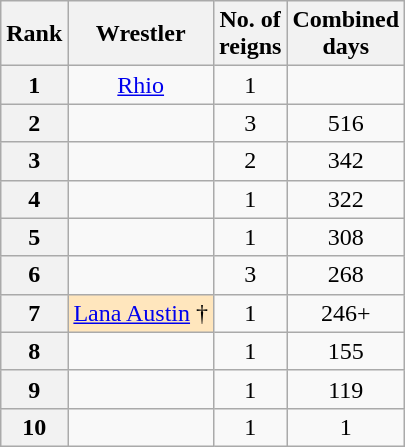<table class="wikitable sortable" style="text-align: center">
<tr>
<th>Rank</th>
<th>Wrestler</th>
<th>No. of<br>reigns</th>
<th>Combined<br>days</th>
</tr>
<tr>
<th>1</th>
<td><a href='#'>Rhio</a></td>
<td>1</td>
<td></td>
</tr>
<tr>
<th>2</th>
<td></td>
<td>3</td>
<td>516</td>
</tr>
<tr>
<th>3</th>
<td></td>
<td>2</td>
<td>342</td>
</tr>
<tr>
<th>4</th>
<td></td>
<td>1</td>
<td>322</td>
</tr>
<tr>
<th>5</th>
<td></td>
<td>1</td>
<td>308</td>
</tr>
<tr>
<th>6</th>
<td></td>
<td>3</td>
<td>268</td>
</tr>
<tr>
<th>7</th>
<td style="background-color: #ffe6bd"><a href='#'>Lana Austin</a> †</td>
<td>1</td>
<td>246+</td>
</tr>
<tr>
<th>8</th>
<td></td>
<td>1</td>
<td>155</td>
</tr>
<tr>
<th>9</th>
<td></td>
<td>1</td>
<td>119</td>
</tr>
<tr>
<th>10</th>
<td></td>
<td>1</td>
<td>1</td>
</tr>
</table>
